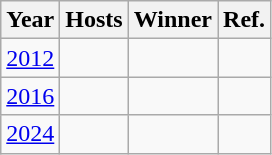<table class=wikitable>
<tr>
<th>Year</th>
<th>Hosts</th>
<th>Winner</th>
<th>Ref.</th>
</tr>
<tr>
<td><a href='#'>2012</a></td>
<td></td>
<td align=left></td>
<td></td>
</tr>
<tr>
<td><a href='#'>2016</a></td>
<td></td>
<td align=left></td>
<td></td>
</tr>
<tr>
<td><a href='#'>2024</a></td>
<td> <br> </td>
<td align=left></td>
<td></td>
</tr>
</table>
